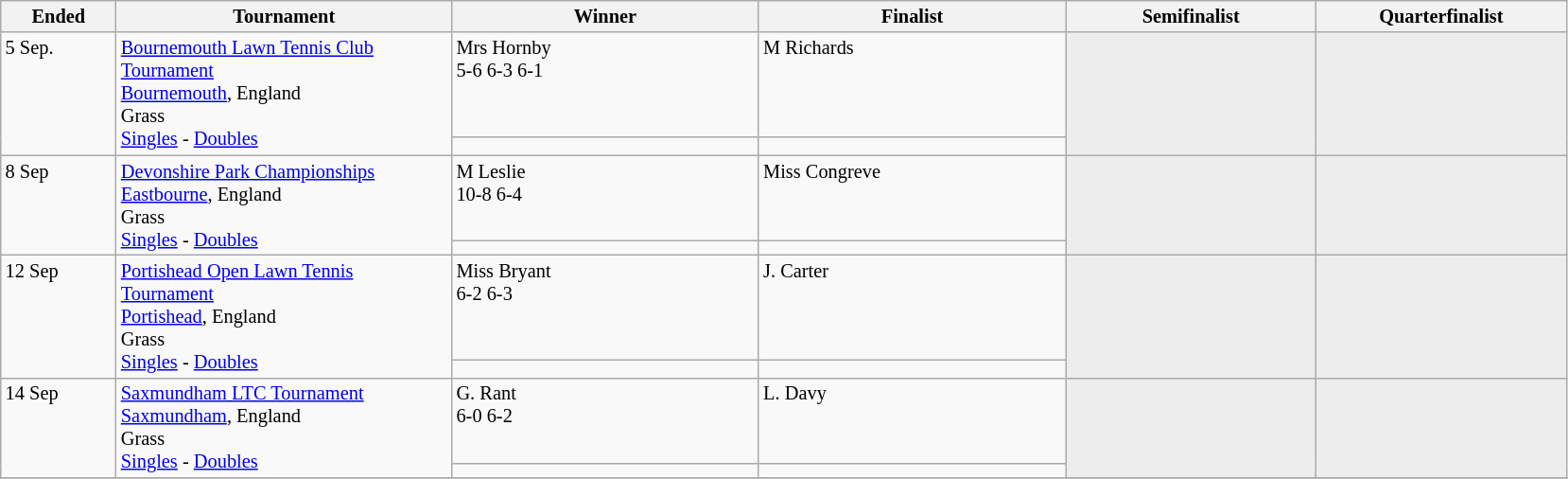<table class="wikitable" style="font-size:85%;">
<tr>
<th width="75">Ended</th>
<th width="230">Tournament</th>
<th width="210">Winner</th>
<th width="210">Finalist</th>
<th width="170">Semifinalist</th>
<th width="170">Quarterfinalist</th>
</tr>
<tr valign=top>
<td rowspan=2>5 Sep.</td>
<td rowspan=2><a href='#'>Bournemouth Lawn Tennis Club Tournament</a><br><a href='#'>Bournemouth</a>, England<br>Grass<br><a href='#'>Singles</a> - <a href='#'>Doubles</a></td>
<td> Mrs Hornby<br>5-6 6-3 6-1</td>
<td> M Richards</td>
<td style="background:#ededed;" rowspan=2></td>
<td style="background:#ededed;" rowspan=2></td>
</tr>
<tr valign=top>
<td></td>
<td></td>
</tr>
<tr valign=top>
<td rowspan=2>8 Sep</td>
<td rowspan=2><a href='#'>Devonshire Park Championships</a><br><a href='#'>Eastbourne</a>, England<br>Grass<br><a href='#'>Singles</a> - <a href='#'>Doubles</a></td>
<td> M Leslie<br>10-8 6-4</td>
<td> Miss Congreve</td>
<td style="background:#ededed;" rowspan=2></td>
<td style="background:#ededed;" rowspan=2></td>
</tr>
<tr valign=top>
<td></td>
<td></td>
</tr>
<tr valign=top>
<td rowspan=2>12 Sep</td>
<td rowspan=2><a href='#'>Portishead Open Lawn Tennis Tournament</a><br><a href='#'>Portishead</a>, England<br>Grass<br><a href='#'>Singles</a> - <a href='#'>Doubles</a></td>
<td> Miss Bryant<br>6-2 6-3</td>
<td> J. Carter</td>
<td style="background:#ededed;" rowspan=2></td>
<td style="background:#ededed;" rowspan=2></td>
</tr>
<tr valign=top>
<td></td>
<td></td>
</tr>
<tr valign=top>
<td rowspan=2>14 Sep</td>
<td rowspan=2><a href='#'>Saxmundham LTC Tournament</a><br> <a href='#'>Saxmundham</a>, England<br>Grass<br><a href='#'>Singles</a> - <a href='#'>Doubles</a></td>
<td> G. Rant<br>6-0 6-2</td>
<td> L. Davy</td>
<td style="background:#ededed;" rowspan=2></td>
<td style="background:#ededed;" rowspan=2></td>
</tr>
<tr valign=top>
<td></td>
<td></td>
</tr>
<tr valign=top>
</tr>
</table>
